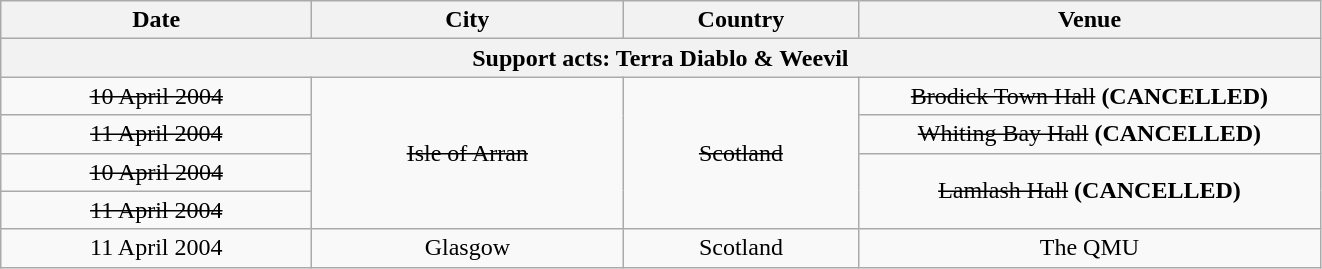<table class="wikitable" style="text-align:center;">
<tr>
<th width="200">Date</th>
<th width="200">City</th>
<th width="150">Country</th>
<th width="300">Venue</th>
</tr>
<tr>
<th colspan="4">Support acts: Terra Diablo & Weevil</th>
</tr>
<tr>
<td><s>10 April 2004</s></td>
<td rowspan="4"><s>Isle of Arran</s></td>
<td rowspan="4"><s>Scotland</s></td>
<td><s>Brodick Town Hall</s> <strong><span>(CANCELLED)</span></strong></td>
</tr>
<tr>
<td><s>11 April 2004</s></td>
<td><s>Whiting Bay Hall</s> <strong><span>(CANCELLED)</span></strong></td>
</tr>
<tr>
<td><s>10 April 2004</s></td>
<td rowspan="2"><s>Lamlash Hall</s> <strong><span>(CANCELLED)</span></strong></td>
</tr>
<tr>
<td><s>11 April 2004</s></td>
</tr>
<tr>
<td>11 April 2004</td>
<td>Glasgow</td>
<td>Scotland</td>
<td>The QMU</td>
</tr>
</table>
